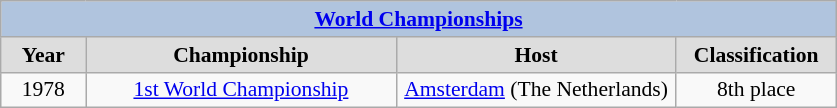<table class="wikitable" style=font-size:90%>
<tr align=center style="background:#B0C4DE;">
<td colspan=4><strong><a href='#'>World Championships</a></strong></td>
</tr>
<tr align=center bgcolor="#dddddd">
<td width=50><strong>Year</strong></td>
<td width=200><strong>Championship</strong></td>
<td width=180><strong>Host</strong></td>
<td width=100><strong>Classification</strong></td>
</tr>
<tr align=center>
<td>1978</td>
<td><a href='#'>1st World Championship</a></td>
<td><a href='#'>Amsterdam</a> (The Netherlands)</td>
<td align="center">8th place</td>
</tr>
</table>
